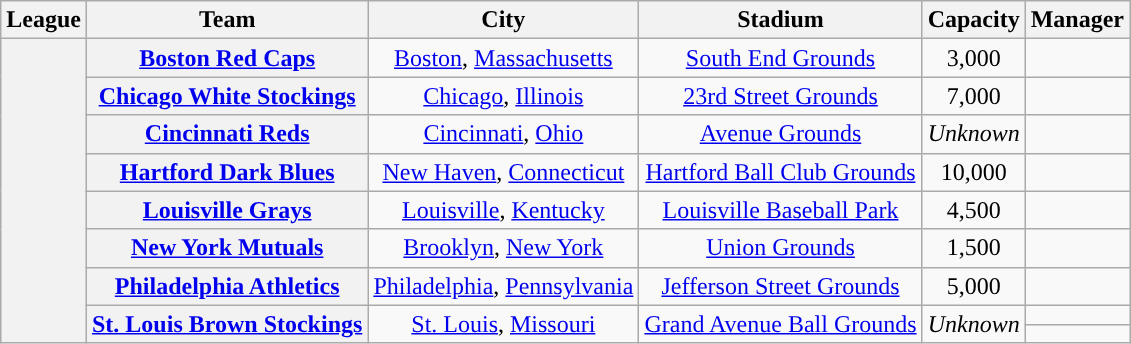<table class="wikitable sortable plainrowheaders" style="text-align:center;">
<tr>
<th scope="col">League</th>
<th scope="col">Team</th>
<th scope="col">City</th>
<th scope="col">Stadium</th>
<th scope="col">Capacity</th>
<th scope="col">Manager</th>
</tr>
<tr>
<th rowspan="9"></th>
<th scope="row"><a href='#'>Boston Red Caps</a></th>
<td><a href='#'>Boston</a>, <a href='#'>Massachusetts</a></td>
<td><a href='#'>South End Grounds</a></td>
<td>3,000</td>
<td></td>
</tr>
<tr>
<th scope="row"><a href='#'>Chicago White Stockings</a></th>
<td><a href='#'>Chicago</a>, <a href='#'>Illinois</a></td>
<td><a href='#'>23rd Street Grounds</a></td>
<td>7,000</td>
<td></td>
</tr>
<tr>
<th scope="row"><a href='#'>Cincinnati Reds</a></th>
<td><a href='#'>Cincinnati</a>, <a href='#'>Ohio</a></td>
<td><a href='#'>Avenue Grounds</a></td>
<td><em>Unknown</em></td>
<td></td>
</tr>
<tr>
<th scope="row"><a href='#'>Hartford Dark Blues</a></th>
<td><a href='#'>New Haven</a>, <a href='#'>Connecticut</a></td>
<td><a href='#'>Hartford Ball Club Grounds</a></td>
<td>10,000</td>
<td></td>
</tr>
<tr>
<th scope="row"><a href='#'>Louisville Grays</a></th>
<td><a href='#'>Louisville</a>, <a href='#'>Kentucky</a></td>
<td><a href='#'>Louisville Baseball Park</a></td>
<td>4,500</td>
<td></td>
</tr>
<tr>
<th scope="row"><a href='#'>New York Mutuals</a></th>
<td><a href='#'>Brooklyn</a>, <a href='#'>New York</a></td>
<td><a href='#'>Union Grounds</a></td>
<td>1,500</td>
<td></td>
</tr>
<tr>
<th scope="row"><a href='#'>Philadelphia Athletics</a></th>
<td><a href='#'>Philadelphia</a>, <a href='#'>Pennsylvania</a></td>
<td><a href='#'>Jefferson Street Grounds</a></td>
<td>5,000</td>
<td></td>
</tr>
<tr>
<th rowspan="2" scope="row"><a href='#'>St. Louis Brown Stockings</a></th>
<td rowspan="2"><a href='#'>St. Louis</a>, <a href='#'>Missouri</a></td>
<td rowspan="2"><a href='#'>Grand Avenue Ball Grounds</a></td>
<td rowspan="2"><em>Unknown</em></td>
<td></td>
</tr>
<tr>
<td></td>
</tr>
</table>
